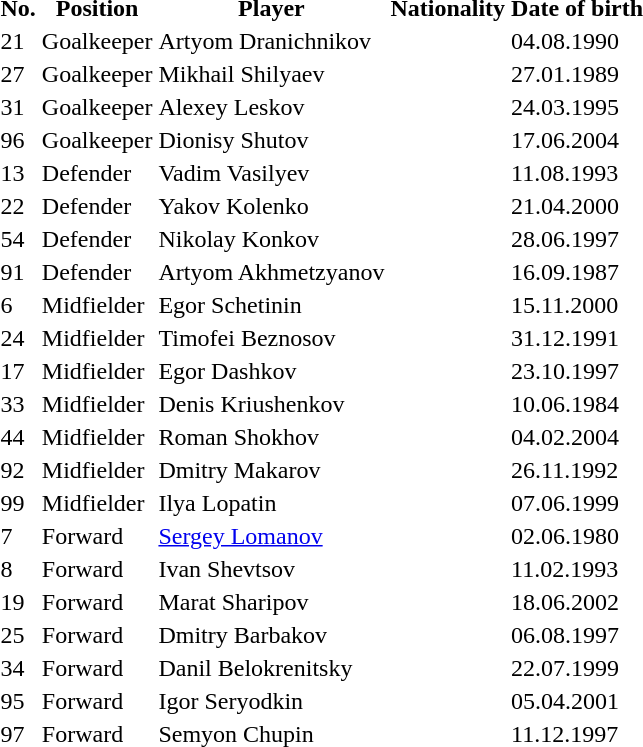<table class="standard">
<tr>
<th>No.</th>
<th>Position</th>
<th>Player</th>
<th>Nationality</th>
<th>Date of birth</th>
</tr>
<tr>
<td>21</td>
<td>Goalkeeper</td>
<td>Artyom Dranichnikov</td>
<td></td>
<td>04.08.1990</td>
</tr>
<tr>
<td>27</td>
<td>Goalkeeper</td>
<td>Mikhail Shilyaev</td>
<td></td>
<td>27.01.1989</td>
</tr>
<tr>
<td>31</td>
<td>Goalkeeper</td>
<td>Alexey Leskov</td>
<td></td>
<td>24.03.1995</td>
</tr>
<tr>
<td>96</td>
<td>Goalkeeper</td>
<td>Dionisy Shutov</td>
<td></td>
<td>17.06.2004</td>
</tr>
<tr>
<td>13</td>
<td>Defender</td>
<td>Vadim Vasilyev</td>
<td></td>
<td>11.08.1993</td>
</tr>
<tr>
<td>22</td>
<td>Defender</td>
<td>Yakov Kolenko</td>
<td></td>
<td>21.04.2000</td>
</tr>
<tr>
<td>54</td>
<td>Defender</td>
<td>Nikolay Konkov</td>
<td></td>
<td>28.06.1997</td>
</tr>
<tr>
<td>91</td>
<td>Defender</td>
<td>Artyom Akhmetzyanov</td>
<td></td>
<td>16.09.1987</td>
</tr>
<tr>
<td>6</td>
<td>Midfielder</td>
<td>Egor Schetinin</td>
<td></td>
<td>15.11.2000</td>
</tr>
<tr>
<td>24</td>
<td>Midfielder</td>
<td>Timofei Beznosov</td>
<td></td>
<td>31.12.1991</td>
</tr>
<tr>
<td>17</td>
<td>Midfielder</td>
<td>Egor Dashkov</td>
<td></td>
<td>23.10.1997</td>
</tr>
<tr>
<td>33</td>
<td>Midfielder</td>
<td>Denis Kriushenkov</td>
<td></td>
<td>10.06.1984</td>
</tr>
<tr>
<td>44</td>
<td>Midfielder</td>
<td>Roman Shokhov</td>
<td></td>
<td>04.02.2004</td>
</tr>
<tr>
<td>92</td>
<td>Midfielder</td>
<td>Dmitry Makarov</td>
<td></td>
<td>26.11.1992</td>
</tr>
<tr>
<td>99</td>
<td>Midfielder</td>
<td>Ilya Lopatin</td>
<td></td>
<td>07.06.1999</td>
</tr>
<tr>
<td>7</td>
<td>Forward</td>
<td><a href='#'>Sergey Lomanov</a></td>
<td></td>
<td>02.06.1980</td>
</tr>
<tr>
<td>8</td>
<td>Forward</td>
<td>Ivan Shevtsov</td>
<td></td>
<td>11.02.1993</td>
</tr>
<tr>
<td>19</td>
<td>Forward</td>
<td>Marat Sharipov</td>
<td></td>
<td>18.06.2002</td>
</tr>
<tr>
<td>25</td>
<td>Forward</td>
<td>Dmitry Barbakov</td>
<td></td>
<td>06.08.1997</td>
</tr>
<tr>
<td>34</td>
<td>Forward</td>
<td>Danil Belokrenitsky</td>
<td></td>
<td>22.07.1999</td>
</tr>
<tr>
<td>95</td>
<td>Forward</td>
<td>Igor Seryodkin</td>
<td></td>
<td>05.04.2001</td>
</tr>
<tr>
<td>97</td>
<td>Forward</td>
<td>Semyon Chupin</td>
<td></td>
<td>11.12.1997</td>
</tr>
<tr>
</tr>
</table>
